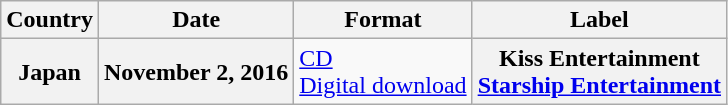<table class="wikitable plainrowheaders">
<tr>
<th scope="col">Country</th>
<th>Date</th>
<th>Format</th>
<th>Label</th>
</tr>
<tr>
<th scope="row" rowspan="1">Japan</th>
<th scope="row" rowspan="1">November 2, 2016</th>
<td><a href='#'>CD</a><br><a href='#'>Digital download</a></td>
<th scope="row" rowspan="1">Kiss Entertainment<br><a href='#'>Starship Entertainment</a></th>
</tr>
</table>
